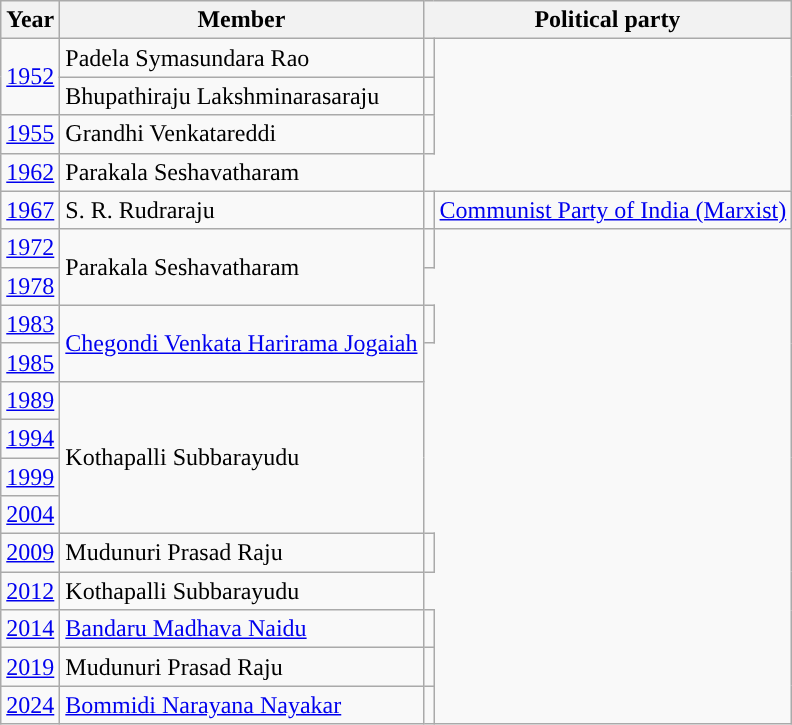<table class="wikitable sortable">
<tr>
<th>Year</th>
<th>Member</th>
<th colspan="2">Political party</th>
</tr>
<tr>
<td rowspan=2><a href='#'>1952</a></td>
<td>Padela Symasundara Rao</td>
<td></td>
</tr>
<tr>
<td>Bhupathiraju Lakshminarasaraju</td>
<td></td>
</tr>
<tr>
<td><a href='#'>1955</a></td>
<td>Grandhi Venkatareddi</td>
<td></td>
</tr>
<tr>
<td><a href='#'>1962</a></td>
<td>Parakala Seshavatharam</td>
</tr>
<tr>
<td><a href='#'>1967</a></td>
<td>S. R. Rudraraju</td>
<td style="background-color: "></td>
<td><a href='#'>Communist Party of India (Marxist)</a></td>
</tr>
<tr>
<td><a href='#'>1972</a></td>
<td rowspan=2>Parakala Seshavatharam</td>
<td></td>
</tr>
<tr>
<td><a href='#'>1978</a></td>
</tr>
<tr>
<td><a href='#'>1983</a></td>
<td rowspan=2><a href='#'>Chegondi Venkata Harirama Jogaiah</a></td>
<td></td>
</tr>
<tr>
<td><a href='#'>1985</a></td>
</tr>
<tr>
<td><a href='#'>1989</a></td>
<td rowspan=4>Kothapalli Subbarayudu</td>
</tr>
<tr>
<td><a href='#'>1994</a></td>
</tr>
<tr>
<td><a href='#'>1999</a></td>
</tr>
<tr>
<td><a href='#'>2004</a></td>
</tr>
<tr>
<td><a href='#'>2009</a></td>
<td>Mudunuri Prasad Raju</td>
<td></td>
</tr>
<tr>
<td><a href='#'>2012</a></td>
<td>Kothapalli Subbarayudu</td>
</tr>
<tr>
<td><a href='#'>2014</a></td>
<td><a href='#'>Bandaru Madhava Naidu</a></td>
<td></td>
</tr>
<tr>
<td><a href='#'>2019</a></td>
<td>Mudunuri Prasad Raju</td>
<td></td>
</tr>
<tr>
<td><a href='#'>2024</a></td>
<td><a href='#'>Bommidi Narayana Nayakar</a></td>
<td></td>
</tr>
</table>
